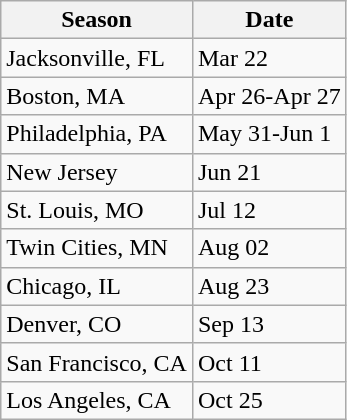<table class="wikitable">
<tr>
<th>Season</th>
<th>Date</th>
</tr>
<tr>
<td>Jacksonville, FL</td>
<td>Mar 22</td>
</tr>
<tr>
<td>Boston, MA</td>
<td>Apr 26-Apr 27</td>
</tr>
<tr>
<td>Philadelphia, PA</td>
<td>May 31-Jun 1</td>
</tr>
<tr>
<td>New Jersey</td>
<td>Jun 21</td>
</tr>
<tr>
<td>St. Louis, MO</td>
<td>Jul 12</td>
</tr>
<tr>
<td>Twin Cities, MN</td>
<td>Aug 02</td>
</tr>
<tr>
<td>Chicago, IL</td>
<td>Aug 23</td>
</tr>
<tr>
<td>Denver, CO</td>
<td>Sep 13</td>
</tr>
<tr>
<td>San Francisco, CA</td>
<td>Oct 11</td>
</tr>
<tr>
<td>Los Angeles, CA</td>
<td>Oct 25</td>
</tr>
</table>
